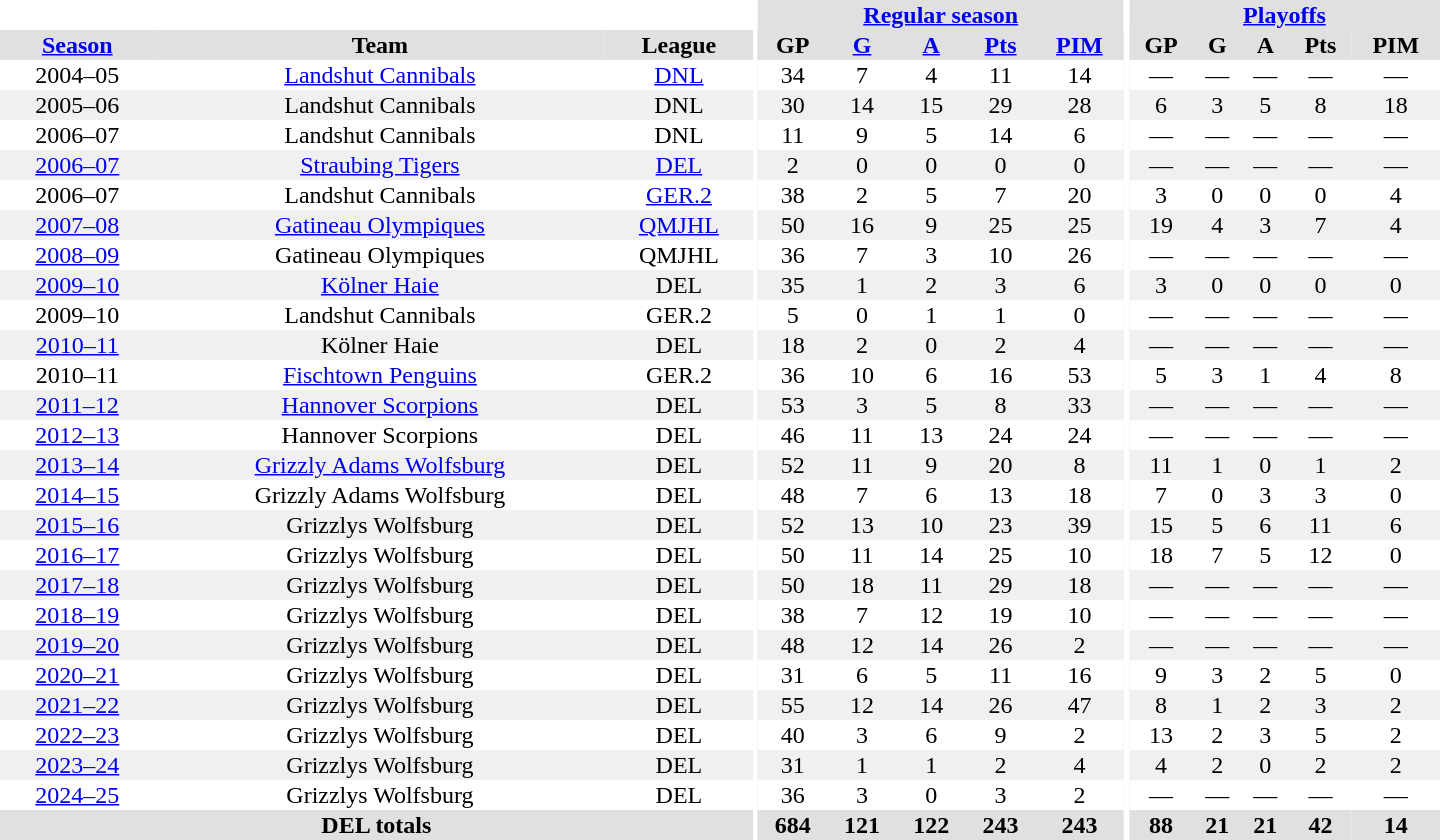<table border="0" cellpadding="1" cellspacing="0" style="text-align:center; width:60em">
<tr bgcolor="#e0e0e0">
<th colspan="3" bgcolor="#ffffff"></th>
<th rowspan="99" bgcolor="#ffffff"></th>
<th colspan="5"><a href='#'>Regular season</a></th>
<th rowspan="99" bgcolor="#ffffff"></th>
<th colspan="5"><a href='#'>Playoffs</a></th>
</tr>
<tr bgcolor="#e0e0e0">
<th><a href='#'>Season</a></th>
<th>Team</th>
<th>League</th>
<th>GP</th>
<th><a href='#'>G</a></th>
<th><a href='#'>A</a></th>
<th><a href='#'>Pts</a></th>
<th><a href='#'>PIM</a></th>
<th>GP</th>
<th>G</th>
<th>A</th>
<th>Pts</th>
<th>PIM</th>
</tr>
<tr>
<td>2004–05</td>
<td><a href='#'>Landshut Cannibals</a></td>
<td><a href='#'>DNL</a></td>
<td>34</td>
<td>7</td>
<td>4</td>
<td>11</td>
<td>14</td>
<td>—</td>
<td>—</td>
<td>—</td>
<td>—</td>
<td>—</td>
</tr>
<tr bgcolor="#f0f0f0">
<td>2005–06</td>
<td>Landshut Cannibals</td>
<td>DNL</td>
<td>30</td>
<td>14</td>
<td>15</td>
<td>29</td>
<td>28</td>
<td>6</td>
<td>3</td>
<td>5</td>
<td>8</td>
<td>18</td>
</tr>
<tr>
<td>2006–07</td>
<td>Landshut Cannibals</td>
<td>DNL</td>
<td>11</td>
<td>9</td>
<td>5</td>
<td>14</td>
<td>6</td>
<td>—</td>
<td>—</td>
<td>—</td>
<td>—</td>
<td>—</td>
</tr>
<tr bgcolor="#f0f0f0">
<td><a href='#'>2006–07</a></td>
<td><a href='#'>Straubing Tigers</a></td>
<td><a href='#'>DEL</a></td>
<td>2</td>
<td>0</td>
<td>0</td>
<td>0</td>
<td>0</td>
<td>—</td>
<td>—</td>
<td>—</td>
<td>—</td>
<td>—</td>
</tr>
<tr>
<td>2006–07</td>
<td>Landshut Cannibals</td>
<td><a href='#'>GER.2</a></td>
<td>38</td>
<td>2</td>
<td>5</td>
<td>7</td>
<td>20</td>
<td>3</td>
<td>0</td>
<td>0</td>
<td>0</td>
<td>4</td>
</tr>
<tr bgcolor="#f0f0f0">
<td><a href='#'>2007–08</a></td>
<td><a href='#'>Gatineau Olympiques</a></td>
<td><a href='#'>QMJHL</a></td>
<td>50</td>
<td>16</td>
<td>9</td>
<td>25</td>
<td>25</td>
<td>19</td>
<td>4</td>
<td>3</td>
<td>7</td>
<td>4</td>
</tr>
<tr>
<td><a href='#'>2008–09</a></td>
<td>Gatineau Olympiques</td>
<td>QMJHL</td>
<td>36</td>
<td>7</td>
<td>3</td>
<td>10</td>
<td>26</td>
<td>—</td>
<td>—</td>
<td>—</td>
<td>—</td>
<td>—</td>
</tr>
<tr bgcolor="#f0f0f0">
<td><a href='#'>2009–10</a></td>
<td><a href='#'>Kölner Haie</a></td>
<td>DEL</td>
<td>35</td>
<td>1</td>
<td>2</td>
<td>3</td>
<td>6</td>
<td>3</td>
<td>0</td>
<td>0</td>
<td>0</td>
<td>0</td>
</tr>
<tr>
<td>2009–10</td>
<td>Landshut Cannibals</td>
<td>GER.2</td>
<td>5</td>
<td>0</td>
<td>1</td>
<td>1</td>
<td>0</td>
<td>—</td>
<td>—</td>
<td>—</td>
<td>—</td>
<td>—</td>
</tr>
<tr bgcolor="#f0f0f0">
<td><a href='#'>2010–11</a></td>
<td>Kölner Haie</td>
<td>DEL</td>
<td>18</td>
<td>2</td>
<td>0</td>
<td>2</td>
<td>4</td>
<td>—</td>
<td>—</td>
<td>—</td>
<td>—</td>
<td>—</td>
</tr>
<tr>
<td>2010–11</td>
<td><a href='#'>Fischtown Penguins</a></td>
<td>GER.2</td>
<td>36</td>
<td>10</td>
<td>6</td>
<td>16</td>
<td>53</td>
<td>5</td>
<td>3</td>
<td>1</td>
<td>4</td>
<td>8</td>
</tr>
<tr bgcolor="#f0f0f0">
<td><a href='#'>2011–12</a></td>
<td><a href='#'>Hannover Scorpions</a></td>
<td>DEL</td>
<td>53</td>
<td>3</td>
<td>5</td>
<td>8</td>
<td>33</td>
<td>—</td>
<td>—</td>
<td>—</td>
<td>—</td>
<td>—</td>
</tr>
<tr>
<td><a href='#'>2012–13</a></td>
<td>Hannover Scorpions</td>
<td>DEL</td>
<td>46</td>
<td>11</td>
<td>13</td>
<td>24</td>
<td>24</td>
<td>—</td>
<td>—</td>
<td>—</td>
<td>—</td>
<td>—</td>
</tr>
<tr bgcolor="#f0f0f0">
<td><a href='#'>2013–14</a></td>
<td><a href='#'>Grizzly Adams Wolfsburg</a></td>
<td>DEL</td>
<td>52</td>
<td>11</td>
<td>9</td>
<td>20</td>
<td>8</td>
<td>11</td>
<td>1</td>
<td>0</td>
<td>1</td>
<td>2</td>
</tr>
<tr>
<td><a href='#'>2014–15</a></td>
<td>Grizzly Adams Wolfsburg</td>
<td>DEL</td>
<td>48</td>
<td>7</td>
<td>6</td>
<td>13</td>
<td>18</td>
<td>7</td>
<td>0</td>
<td>3</td>
<td>3</td>
<td>0</td>
</tr>
<tr bgcolor="#f0f0f0">
<td><a href='#'>2015–16</a></td>
<td>Grizzlys Wolfsburg</td>
<td>DEL</td>
<td>52</td>
<td>13</td>
<td>10</td>
<td>23</td>
<td>39</td>
<td>15</td>
<td>5</td>
<td>6</td>
<td>11</td>
<td>6</td>
</tr>
<tr>
<td><a href='#'>2016–17</a></td>
<td>Grizzlys Wolfsburg</td>
<td>DEL</td>
<td>50</td>
<td>11</td>
<td>14</td>
<td>25</td>
<td>10</td>
<td>18</td>
<td>7</td>
<td>5</td>
<td>12</td>
<td>0</td>
</tr>
<tr bgcolor="#f0f0f0">
<td><a href='#'>2017–18</a></td>
<td>Grizzlys Wolfsburg</td>
<td>DEL</td>
<td>50</td>
<td>18</td>
<td>11</td>
<td>29</td>
<td>18</td>
<td>—</td>
<td>—</td>
<td>—</td>
<td>—</td>
<td>—</td>
</tr>
<tr>
<td><a href='#'>2018–19</a></td>
<td>Grizzlys Wolfsburg</td>
<td>DEL</td>
<td>38</td>
<td>7</td>
<td>12</td>
<td>19</td>
<td>10</td>
<td>—</td>
<td>—</td>
<td>—</td>
<td>—</td>
<td>—</td>
</tr>
<tr bgcolor="#f0f0f0">
<td><a href='#'>2019–20</a></td>
<td>Grizzlys Wolfsburg</td>
<td>DEL</td>
<td>48</td>
<td>12</td>
<td>14</td>
<td>26</td>
<td>2</td>
<td>—</td>
<td>—</td>
<td>—</td>
<td>—</td>
<td>—</td>
</tr>
<tr>
<td><a href='#'>2020–21</a></td>
<td>Grizzlys Wolfsburg</td>
<td>DEL</td>
<td>31</td>
<td>6</td>
<td>5</td>
<td>11</td>
<td>16</td>
<td>9</td>
<td>3</td>
<td>2</td>
<td>5</td>
<td>0</td>
</tr>
<tr bgcolor="#f0f0f0">
<td><a href='#'>2021–22</a></td>
<td>Grizzlys Wolfsburg</td>
<td>DEL</td>
<td>55</td>
<td>12</td>
<td>14</td>
<td>26</td>
<td>47</td>
<td>8</td>
<td>1</td>
<td>2</td>
<td>3</td>
<td>2</td>
</tr>
<tr>
<td><a href='#'>2022–23</a></td>
<td>Grizzlys Wolfsburg</td>
<td>DEL</td>
<td>40</td>
<td>3</td>
<td>6</td>
<td>9</td>
<td>2</td>
<td>13</td>
<td>2</td>
<td>3</td>
<td>5</td>
<td>2</td>
</tr>
<tr bgcolor="#f0f0f0">
<td><a href='#'>2023–24</a></td>
<td>Grizzlys Wolfsburg</td>
<td>DEL</td>
<td>31</td>
<td>1</td>
<td>1</td>
<td>2</td>
<td>4</td>
<td>4</td>
<td>2</td>
<td>0</td>
<td>2</td>
<td>2</td>
</tr>
<tr>
<td><a href='#'>2024–25</a></td>
<td>Grizzlys Wolfsburg</td>
<td>DEL</td>
<td>36</td>
<td>3</td>
<td>0</td>
<td>3</td>
<td>2</td>
<td>—</td>
<td>—</td>
<td>—</td>
<td>—</td>
<td>—</td>
</tr>
<tr bgcolor="#e0e0e0">
<th colspan="3">DEL totals</th>
<th>684</th>
<th>121</th>
<th>122</th>
<th>243</th>
<th>243</th>
<th>88</th>
<th>21</th>
<th>21</th>
<th>42</th>
<th>14</th>
</tr>
</table>
